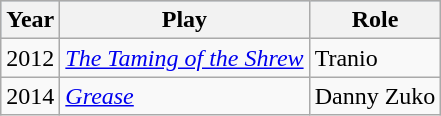<table class="wikitable">
<tr style="background:#b0c4de; text-align:center;">
<th>Year</th>
<th>Play</th>
<th>Role</th>
</tr>
<tr>
<td>2012</td>
<td><em><a href='#'>The Taming of the Shrew</a></em></td>
<td>Tranio</td>
</tr>
<tr>
<td>2014</td>
<td><em><a href='#'>Grease</a></em></td>
<td>Danny Zuko</td>
</tr>
</table>
